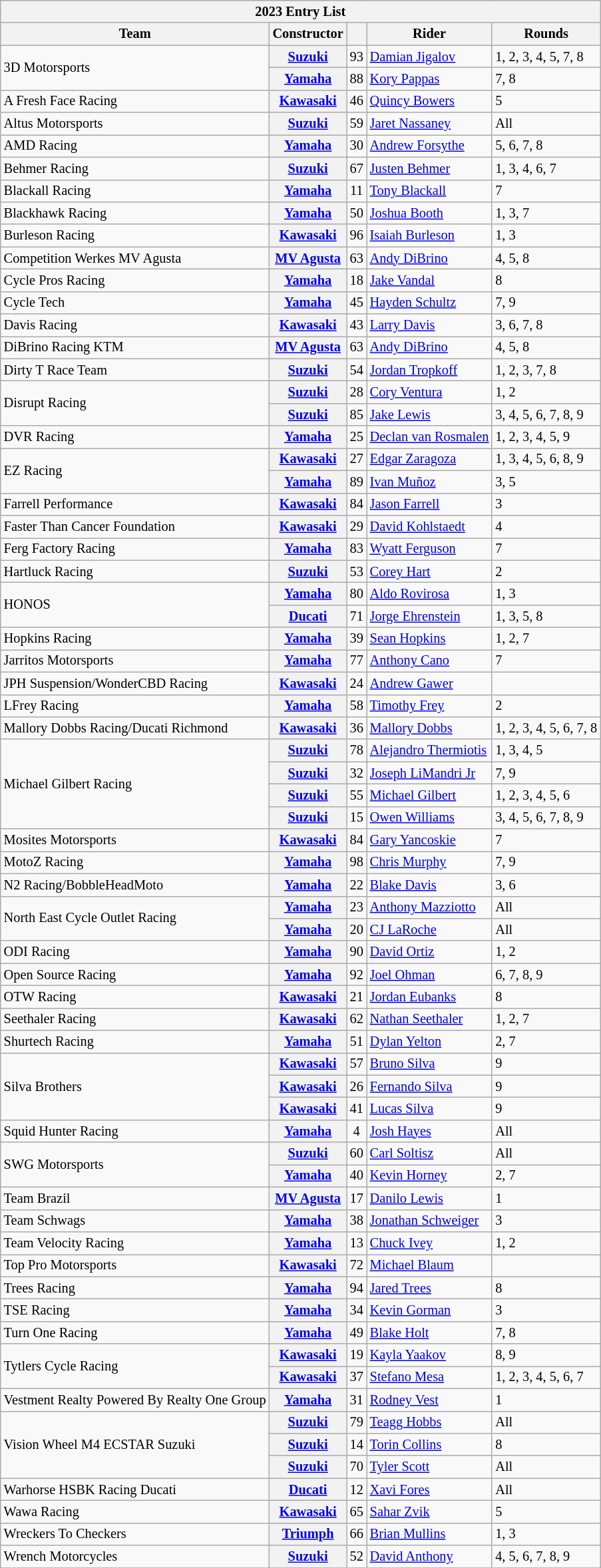<table class="wikitable" style="font-size: 85%;">
<tr>
<th colspan=5>2023 Entry List</th>
</tr>
<tr>
<th>Team</th>
<th>Constructor</th>
<th></th>
<th>Rider</th>
<th>Rounds</th>
</tr>
<tr>
<td rowspan=2>3D Motorsports</td>
<th><a href='#'>Suzuki</a></th>
<td align=center>93</td>
<td> <a href='#'>Damian Jigalov</a></td>
<td>1, 2, 3, 4, 5, 7, 8</td>
</tr>
<tr>
<th><a href='#'>Yamaha</a></th>
<td align=center>88</td>
<td> <a href='#'>Kory Pappas</a></td>
<td>7, 8</td>
</tr>
<tr>
<td>A Fresh Face Racing</td>
<th><a href='#'>Kawasaki</a></th>
<td align=center>46</td>
<td> <a href='#'>Quincy Bowers</a></td>
<td>5</td>
</tr>
<tr>
<td>Altus Motorsports</td>
<th><a href='#'>Suzuki</a></th>
<td align=center>59</td>
<td> <a href='#'>Jaret Nassaney</a></td>
<td>All</td>
</tr>
<tr>
<td>AMD Racing</td>
<th><a href='#'>Yamaha</a></th>
<td align=center>30</td>
<td> <a href='#'>Andrew Forsythe</a></td>
<td>5, 6, 7, 8</td>
</tr>
<tr>
<td>Behmer Racing</td>
<th><a href='#'>Suzuki</a></th>
<td align=center>67</td>
<td> <a href='#'>Justen Behmer</a></td>
<td>1, 3, 4, 6, 7</td>
</tr>
<tr>
<td>Blackall Racing</td>
<th><a href='#'>Yamaha</a></th>
<td align=center>11</td>
<td> <a href='#'>Tony Blackall</a></td>
<td>7</td>
</tr>
<tr>
<td>Blackhawk Racing</td>
<th><a href='#'>Yamaha</a></th>
<td align=center>50</td>
<td> <a href='#'>Joshua Booth</a></td>
<td>1, 3, 7</td>
</tr>
<tr>
<td>Burleson Racing</td>
<th><a href='#'>Kawasaki</a></th>
<td align=center>96</td>
<td> <a href='#'>Isaiah Burleson</a></td>
<td>1, 3</td>
</tr>
<tr>
<td>Competition Werkes MV Agusta</td>
<th><a href='#'>MV Agusta</a></th>
<td align=center>63</td>
<td> <a href='#'>Andy DiBrino</a></td>
<td>4, 5, 8</td>
</tr>
<tr>
<td>Cycle Pros Racing</td>
<th><a href='#'>Yamaha</a></th>
<td align=center>18</td>
<td> <a href='#'>Jake Vandal</a></td>
<td>8</td>
</tr>
<tr>
<td>Cycle Tech</td>
<th><a href='#'>Yamaha</a></th>
<td align=center>45</td>
<td> <a href='#'>Hayden Schultz</a></td>
<td>7, 9</td>
</tr>
<tr>
<td>Davis Racing</td>
<th><a href='#'>Kawasaki</a></th>
<td align=center>43</td>
<td> <a href='#'>Larry Davis</a></td>
<td>3, 6, 7, 8</td>
</tr>
<tr>
<td>DiBrino Racing KTM</td>
<th><a href='#'>MV Agusta</a></th>
<td align=center>63</td>
<td> <a href='#'>Andy DiBrino</a></td>
<td>4, 5, 8</td>
</tr>
<tr>
<td>Dirty T Race Team</td>
<th><a href='#'>Suzuki</a></th>
<td align=center>54</td>
<td> <a href='#'>Jordan Tropkoff</a></td>
<td>1, 2, 3, 7, 8</td>
</tr>
<tr>
<td rowspan=2>Disrupt Racing</td>
<th><a href='#'>Suzuki</a></th>
<td align=center>28</td>
<td> <a href='#'>Cory Ventura</a></td>
<td>1, 2</td>
</tr>
<tr>
<th><a href='#'>Suzuki</a></th>
<td align=center>85</td>
<td> <a href='#'>Jake Lewis</a></td>
<td>3, 4, 5, 6, 7, 8, 9</td>
</tr>
<tr>
<td>DVR Racing</td>
<th><a href='#'>Yamaha</a></th>
<td align=center>25</td>
<td> <a href='#'>Declan van Rosmalen</a></td>
<td>1, 2, 3, 4, 5, 9</td>
</tr>
<tr>
<td rowspan=2>EZ Racing</td>
<th><a href='#'>Kawasaki</a></th>
<td align=center>27</td>
<td> <a href='#'>Edgar Zaragoza</a></td>
<td>1, 3, 4, 5, 6, 8, 9</td>
</tr>
<tr>
<th><a href='#'>Yamaha</a></th>
<td align=center>89</td>
<td> <a href='#'>Ivan Muñoz</a></td>
<td>3, 5</td>
</tr>
<tr>
<td>Farrell Performance</td>
<th><a href='#'>Kawasaki</a></th>
<td align=center>84</td>
<td> <a href='#'>Jason Farrell</a></td>
<td>3</td>
</tr>
<tr>
<td>Faster Than Cancer Foundation</td>
<th><a href='#'>Kawasaki</a></th>
<td align=center>29</td>
<td> <a href='#'>David Kohlstaedt</a></td>
<td>4</td>
</tr>
<tr>
<td>Ferg Factory Racing</td>
<th><a href='#'>Yamaha</a></th>
<td align=center>83</td>
<td> <a href='#'>Wyatt Ferguson</a></td>
<td>7</td>
</tr>
<tr>
<td>Hartluck Racing</td>
<th><a href='#'>Suzuki</a></th>
<td align=center>53</td>
<td> <a href='#'>Corey Hart</a></td>
<td>2</td>
</tr>
<tr>
<td rowspan=2>HONOS</td>
<th><a href='#'>Yamaha</a></th>
<td align=center>80</td>
<td> <a href='#'>Aldo Rovirosa</a></td>
<td>1, 3</td>
</tr>
<tr>
<th><a href='#'>Ducati</a></th>
<td align=center>71</td>
<td> <a href='#'>Jorge Ehrenstein</a></td>
<td>1, 3, 5, 8</td>
</tr>
<tr>
<td>Hopkins Racing</td>
<th><a href='#'>Yamaha</a></th>
<td align=center>39</td>
<td> <a href='#'>Sean Hopkins</a></td>
<td>1, 2, 7</td>
</tr>
<tr>
<td>Jarritos Motorsports</td>
<th><a href='#'>Yamaha</a></th>
<td align=center>77</td>
<td> <a href='#'>Anthony Cano</a></td>
<td>7</td>
</tr>
<tr>
<td>JPH Suspension/WonderCBD Racing</td>
<th><a href='#'>Kawasaki</a></th>
<td align=center>24</td>
<td> <a href='#'>Andrew Gawer</a></td>
<td></td>
</tr>
<tr>
<td>LFrey Racing</td>
<th><a href='#'>Yamaha</a></th>
<td align=center>58</td>
<td> <a href='#'>Timothy Frey</a></td>
<td>2</td>
</tr>
<tr>
<td>Mallory Dobbs Racing/Ducati Richmond</td>
<th><a href='#'>Kawasaki</a></th>
<td align=center>36</td>
<td> <a href='#'>Mallory Dobbs</a></td>
<td>1, 2, 3, 4, 5, 6, 7, 8</td>
</tr>
<tr>
<td rowspan=4>Michael Gilbert Racing</td>
<th><a href='#'>Suzuki</a></th>
<td align=center>78</td>
<td> <a href='#'>Alejandro Thermiotis</a></td>
<td>1, 3, 4, 5</td>
</tr>
<tr>
<th><a href='#'>Suzuki</a></th>
<td align=center>32</td>
<td> <a href='#'>Joseph LiMandri Jr</a></td>
<td>7, 9</td>
</tr>
<tr>
<th><a href='#'>Suzuki</a></th>
<td align=center>55</td>
<td> <a href='#'>Michael Gilbert</a></td>
<td>1, 2, 3, 4, 5, 6</td>
</tr>
<tr>
<th><a href='#'>Suzuki</a></th>
<td align=center>15</td>
<td> <a href='#'>Owen Williams</a></td>
<td>3, 4, 5, 6, 7, 8, 9</td>
</tr>
<tr>
<td>Mosites Motorsports</td>
<th><a href='#'>Kawasaki</a></th>
<td align=center>84</td>
<td> <a href='#'>Gary Yancoskie</a></td>
<td>7</td>
</tr>
<tr>
<td>MotoZ Racing</td>
<th><a href='#'>Yamaha</a></th>
<td align=center>98</td>
<td> <a href='#'>Chris Murphy</a></td>
<td>7, 9</td>
</tr>
<tr>
<td>N2 Racing/BobbleHeadMoto</td>
<th><a href='#'>Yamaha</a></th>
<td align=center>22</td>
<td> <a href='#'>Blake Davis</a></td>
<td>3, 6</td>
</tr>
<tr>
<td rowspan=2>North East Cycle Outlet Racing</td>
<th><a href='#'>Yamaha</a></th>
<td align=center>23</td>
<td> <a href='#'>Anthony Mazziotto</a></td>
<td>All</td>
</tr>
<tr>
<th><a href='#'>Yamaha</a></th>
<td align=center>20</td>
<td> <a href='#'>CJ LaRoche</a></td>
<td>All</td>
</tr>
<tr>
<td>ODI Racing</td>
<th><a href='#'>Yamaha</a></th>
<td align=center>90</td>
<td> <a href='#'>David Ortiz</a></td>
<td>1, 2</td>
</tr>
<tr>
<td>Open Source Racing</td>
<th><a href='#'>Yamaha</a></th>
<td align=center>92</td>
<td> <a href='#'>Joel Ohman</a></td>
<td>6, 7, 8, 9</td>
</tr>
<tr>
<td>OTW Racing</td>
<th><a href='#'>Kawasaki</a></th>
<td align=center>21</td>
<td> <a href='#'>Jordan Eubanks</a></td>
<td>8</td>
</tr>
<tr>
<td>Seethaler Racing</td>
<th><a href='#'>Kawasaki</a></th>
<td align=center>62</td>
<td> <a href='#'>Nathan Seethaler</a></td>
<td>1, 2, 7</td>
</tr>
<tr>
<td>Shurtech Racing</td>
<th><a href='#'>Yamaha</a></th>
<td align=center>51</td>
<td> <a href='#'>Dylan Yelton</a></td>
<td>2, 7</td>
</tr>
<tr>
<td rowspan=3>Silva Brothers</td>
<th><a href='#'>Kawasaki</a></th>
<td align=center>57</td>
<td> <a href='#'>Bruno Silva</a></td>
<td>9</td>
</tr>
<tr>
<th><a href='#'>Kawasaki</a></th>
<td align=center>26</td>
<td> <a href='#'>Fernando Silva</a></td>
<td>9</td>
</tr>
<tr>
<th><a href='#'>Kawasaki</a></th>
<td align=center>41</td>
<td> <a href='#'>Lucas Silva</a></td>
<td>9</td>
</tr>
<tr>
<td>Squid Hunter Racing</td>
<th><a href='#'>Yamaha</a></th>
<td align=center>4</td>
<td> <a href='#'>Josh Hayes</a></td>
<td>All</td>
</tr>
<tr>
<td rowspan=2>SWG Motorsports</td>
<th><a href='#'>Suzuki</a></th>
<td align=center>60</td>
<td> <a href='#'>Carl Soltisz</a></td>
<td>All</td>
</tr>
<tr>
<th><a href='#'>Yamaha</a></th>
<td align=center>40</td>
<td> <a href='#'>Kevin Horney</a></td>
<td>2, 7</td>
</tr>
<tr>
<td>Team Brazil</td>
<th><a href='#'>MV Agusta</a></th>
<td align=center>17</td>
<td> <a href='#'>Danilo Lewis</a></td>
<td>1</td>
</tr>
<tr>
<td>Team Schwags</td>
<th><a href='#'>Yamaha</a></th>
<td align=center>38</td>
<td> <a href='#'>Jonathan Schweiger</a></td>
<td>3</td>
</tr>
<tr>
<td>Team Velocity Racing</td>
<th><a href='#'>Yamaha</a></th>
<td align=center>13</td>
<td> <a href='#'>Chuck Ivey</a></td>
<td>1, 2</td>
</tr>
<tr>
<td>Top Pro Motorsports</td>
<th><a href='#'>Kawasaki</a></th>
<td align=center>72</td>
<td> <a href='#'>Michael Blaum</a></td>
<td></td>
</tr>
<tr>
<td>Trees Racing</td>
<th><a href='#'>Yamaha</a></th>
<td align=center>94</td>
<td> <a href='#'>Jared Trees</a></td>
<td>8</td>
</tr>
<tr>
<td>TSE Racing</td>
<th><a href='#'>Yamaha</a></th>
<td align=center>34</td>
<td> <a href='#'>Kevin Gorman</a></td>
<td>3</td>
</tr>
<tr>
<td>Turn One Racing</td>
<th><a href='#'>Yamaha</a></th>
<td align=center>49</td>
<td> <a href='#'>Blake Holt</a></td>
<td>7, 8</td>
</tr>
<tr>
<td rowspan=2>Tytlers Cycle Racing</td>
<th><a href='#'>Kawasaki</a></th>
<td align=center>19</td>
<td> <a href='#'>Kayla Yaakov</a></td>
<td>8, 9</td>
</tr>
<tr>
<th><a href='#'>Kawasaki</a></th>
<td align=center>37</td>
<td> <a href='#'>Stefano Mesa</a></td>
<td>1, 2, 3, 4, 5, 6, 7</td>
</tr>
<tr>
<td>Vestment Realty Powered By Realty One Group</td>
<th><a href='#'>Yamaha</a></th>
<td align=center>31</td>
<td> <a href='#'>Rodney Vest</a></td>
<td>1</td>
</tr>
<tr>
<td rowspan=3>Vision Wheel M4 ECSTAR Suzuki</td>
<th><a href='#'>Suzuki</a></th>
<td align=center>79</td>
<td> <a href='#'>Teagg Hobbs</a></td>
<td>All</td>
</tr>
<tr>
<th><a href='#'>Suzuki</a></th>
<td align=center>14</td>
<td> <a href='#'>Torin Collins</a></td>
<td>8</td>
</tr>
<tr>
<th><a href='#'>Suzuki</a></th>
<td align=center>70</td>
<td> <a href='#'>Tyler Scott</a></td>
<td>All</td>
</tr>
<tr>
<td>Warhorse HSBK Racing Ducati</td>
<th><a href='#'>Ducati</a></th>
<td align=center>12</td>
<td> <a href='#'>Xavi Fores</a></td>
<td>All</td>
</tr>
<tr>
<td>Wawa Racing</td>
<th><a href='#'>Kawasaki</a></th>
<td align=center>65</td>
<td> <a href='#'>Sahar Zvik</a></td>
<td>5</td>
</tr>
<tr>
<td>Wreckers To Checkers</td>
<th><a href='#'>Triumph</a></th>
<td align=center>66</td>
<td> <a href='#'>Brian Mullins</a></td>
<td>1, 3</td>
</tr>
<tr>
<td>Wrench Motorcycles</td>
<th><a href='#'>Suzuki</a></th>
<td align=center>52</td>
<td> <a href='#'>David Anthony</a></td>
<td>4, 5, 6, 7, 8, 9</td>
</tr>
<tr>
</tr>
</table>
